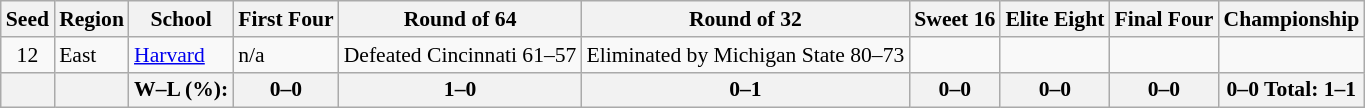<table class="sortable wikitable" style="white-space:nowrap; font-size:90%">
<tr>
<th>Seed</th>
<th>Region</th>
<th>School</th>
<th>First Four</th>
<th>Round of 64</th>
<th>Round of 32</th>
<th>Sweet 16</th>
<th>Elite Eight</th>
<th>Final Four</th>
<th>Championship</th>
</tr>
<tr>
<td align=center>12</td>
<td>East</td>
<td><a href='#'>Harvard</a></td>
<td>n/a</td>
<td>Defeated Cincinnati 61–57</td>
<td>Eliminated by Michigan State 80–73</td>
<td></td>
<td></td>
<td></td>
<td></td>
</tr>
<tr>
<th></th>
<th></th>
<th>W–L (%):</th>
<th>0–0 </th>
<th>1–0 </th>
<th>0–1 </th>
<th>0–0 </th>
<th>0–0 </th>
<th>0–0 </th>
<th>0–0 Total: 1–1 </th>
</tr>
</table>
